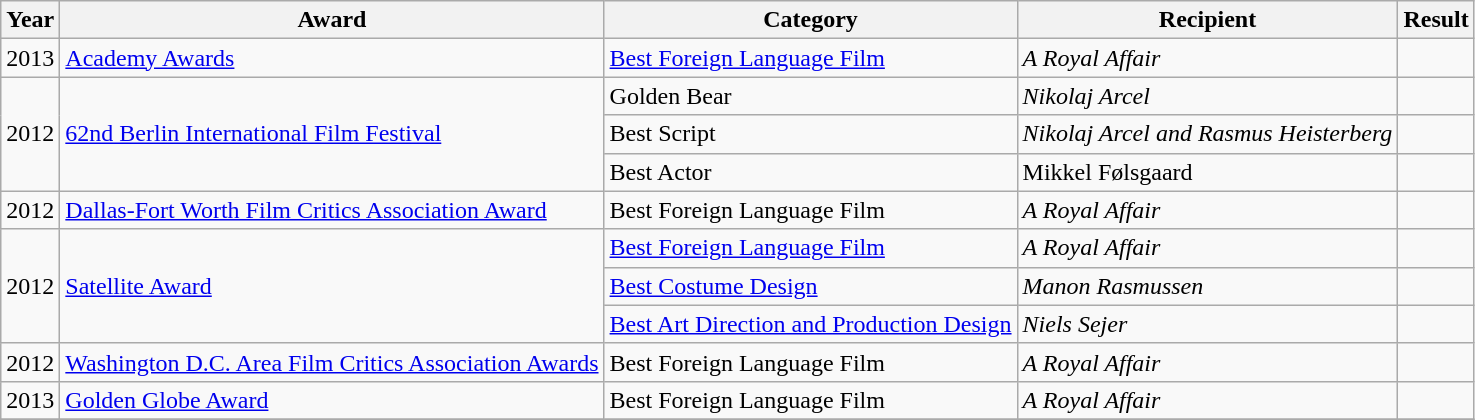<table Class="wikitable sortable">
<tr>
<th>Year</th>
<th>Award</th>
<th>Category</th>
<th>Recipient</th>
<th>Result</th>
</tr>
<tr>
<td>2013</td>
<td><a href='#'>Academy Awards</a></td>
<td><a href='#'>Best Foreign Language Film</a></td>
<td><em>A Royal Affair</em></td>
<td></td>
</tr>
<tr>
<td rowspan="3">2012</td>
<td rowspan="3"><a href='#'>62nd Berlin International Film Festival</a></td>
<td>Golden Bear</td>
<td><em>Nikolaj Arcel</em></td>
<td></td>
</tr>
<tr>
<td>Best Script</td>
<td><em>Nikolaj Arcel and Rasmus Heisterberg</em></td>
<td></td>
</tr>
<tr>
<td>Best Actor</td>
<td>Mikkel Følsgaard</td>
<td></td>
</tr>
<tr>
<td>2012</td>
<td><a href='#'> Dallas-Fort Worth Film Critics Association Award</a></td>
<td>Best Foreign Language Film</td>
<td><em>A Royal Affair</em></td>
<td></td>
</tr>
<tr>
<td rowspan="3">2012</td>
<td rowspan="3"><a href='#'>Satellite Award</a></td>
<td><a href='#'>Best Foreign Language Film</a></td>
<td><em>A Royal Affair</em></td>
<td></td>
</tr>
<tr>
<td><a href='#'>Best Costume Design</a></td>
<td><em>Manon Rasmussen</em></td>
<td></td>
</tr>
<tr>
<td><a href='#'>Best Art Direction and Production Design</a></td>
<td><em>Niels Sejer</em></td>
<td></td>
</tr>
<tr>
<td>2012</td>
<td><a href='#'>Washington D.C. Area Film Critics Association Awards</a></td>
<td>Best Foreign Language Film</td>
<td><em>A Royal Affair</em></td>
<td></td>
</tr>
<tr>
<td rowspan="1">2013</td>
<td rowspan="1"><a href='#'>Golden Globe Award</a></td>
<td>Best Foreign Language Film</td>
<td><em>A Royal Affair</em></td>
<td></td>
</tr>
<tr>
</tr>
</table>
